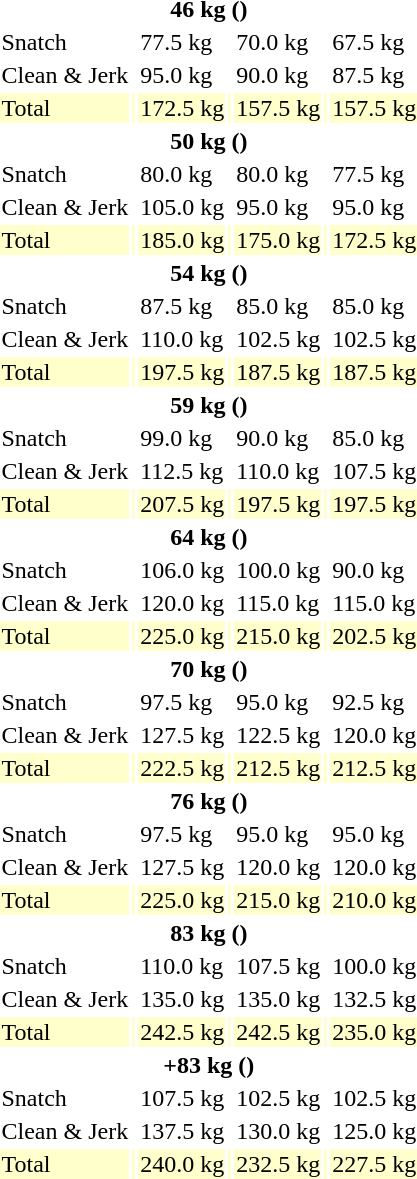<table>
<tr>
<th colspan=7>46 kg ()</th>
</tr>
<tr>
<td>Snatch</td>
<td></td>
<td>77.5 kg</td>
<td></td>
<td>70.0 kg</td>
<td></td>
<td>67.5 kg</td>
</tr>
<tr>
<td>Clean & Jerk</td>
<td></td>
<td>95.0 kg</td>
<td></td>
<td>90.0 kg</td>
<td></td>
<td>87.5 kg</td>
</tr>
<tr bgcolor=ffffcc>
<td>Total</td>
<td></td>
<td>172.5 kg</td>
<td></td>
<td>157.5 kg</td>
<td></td>
<td>157.5 kg</td>
</tr>
<tr>
<th colspan=7>50 kg ()</th>
</tr>
<tr>
<td>Snatch</td>
<td></td>
<td>80.0 kg</td>
<td></td>
<td>80.0 kg</td>
<td></td>
<td>77.5 kg</td>
</tr>
<tr>
<td>Clean & Jerk</td>
<td></td>
<td>105.0 kg</td>
<td></td>
<td>95.0 kg</td>
<td></td>
<td>95.0 kg</td>
</tr>
<tr bgcolor=ffffcc>
<td>Total</td>
<td></td>
<td>185.0 kg</td>
<td></td>
<td>175.0 kg</td>
<td></td>
<td>172.5 kg</td>
</tr>
<tr>
<th colspan=7>54 kg ()</th>
</tr>
<tr>
<td>Snatch</td>
<td></td>
<td>87.5 kg</td>
<td></td>
<td>85.0 kg</td>
<td></td>
<td>85.0 kg</td>
</tr>
<tr>
<td>Clean & Jerk</td>
<td></td>
<td>110.0 kg</td>
<td></td>
<td>102.5 kg</td>
<td></td>
<td>102.5 kg</td>
</tr>
<tr bgcolor=ffffcc>
<td>Total</td>
<td></td>
<td>197.5 kg</td>
<td></td>
<td>187.5 kg</td>
<td></td>
<td>187.5 kg</td>
</tr>
<tr>
<th colspan=7>59 kg ()</th>
</tr>
<tr>
<td>Snatch</td>
<td></td>
<td>99.0 kg<br></td>
<td></td>
<td>90.0 kg</td>
<td></td>
<td>85.0 kg</td>
</tr>
<tr>
<td>Clean & Jerk</td>
<td></td>
<td>112.5 kg</td>
<td></td>
<td>110.0 kg</td>
<td></td>
<td>107.5 kg</td>
</tr>
<tr bgcolor=ffffcc>
<td>Total</td>
<td></td>
<td>207.5 kg</td>
<td></td>
<td>197.5 kg</td>
<td></td>
<td>197.5 kg</td>
</tr>
<tr>
<th colspan=7>64 kg ()</th>
</tr>
<tr>
<td>Snatch</td>
<td></td>
<td>106.0 kg<br></td>
<td></td>
<td>100.0 kg</td>
<td></td>
<td>90.0 kg</td>
</tr>
<tr>
<td>Clean & Jerk</td>
<td></td>
<td>120.0 kg</td>
<td></td>
<td>115.0 kg</td>
<td></td>
<td>115.0 kg</td>
</tr>
<tr bgcolor=ffffcc>
<td>Total</td>
<td></td>
<td>225.0 kg</td>
<td></td>
<td>215.0 kg</td>
<td></td>
<td>202.5 kg</td>
</tr>
<tr>
<th colspan=7>70 kg ()</th>
</tr>
<tr>
<td>Snatch</td>
<td></td>
<td>97.5 kg</td>
<td></td>
<td>95.0 kg</td>
<td></td>
<td>92.5 kg</td>
</tr>
<tr>
<td>Clean & Jerk</td>
<td></td>
<td>127.5 kg</td>
<td></td>
<td>122.5 kg</td>
<td></td>
<td>120.0 kg</td>
</tr>
<tr bgcolor=ffffcc>
<td>Total</td>
<td></td>
<td>222.5 kg</td>
<td></td>
<td>212.5 kg</td>
<td></td>
<td>212.5 kg</td>
</tr>
<tr>
<th colspan=7>76 kg ()</th>
</tr>
<tr>
<td>Snatch</td>
<td></td>
<td>97.5 kg</td>
<td></td>
<td>95.0 kg</td>
<td></td>
<td>95.0 kg</td>
</tr>
<tr>
<td>Clean & Jerk</td>
<td></td>
<td>127.5 kg</td>
<td></td>
<td>120.0 kg</td>
<td></td>
<td>120.0 kg</td>
</tr>
<tr bgcolor=ffffcc>
<td>Total</td>
<td></td>
<td>225.0 kg</td>
<td></td>
<td>215.0 kg</td>
<td></td>
<td>210.0 kg</td>
</tr>
<tr>
<th colspan=7>83 kg ()</th>
</tr>
<tr>
<td>Snatch</td>
<td></td>
<td>110.0 kg<br></td>
<td></td>
<td>107.5 kg</td>
<td></td>
<td>100.0 kg</td>
</tr>
<tr>
<td>Clean & Jerk</td>
<td></td>
<td>135.0 kg</td>
<td></td>
<td>135.0 kg</td>
<td></td>
<td>132.5 kg</td>
</tr>
<tr bgcolor=ffffcc>
<td>Total</td>
<td></td>
<td>242.5 kg<br></td>
<td></td>
<td>242.5 kg</td>
<td></td>
<td>235.0 kg</td>
</tr>
<tr>
<th colspan=7>+83 kg ()</th>
</tr>
<tr>
<td>Snatch</td>
<td></td>
<td>107.5 kg</td>
<td></td>
<td>102.5 kg</td>
<td></td>
<td>102.5 kg</td>
</tr>
<tr>
<td>Clean & Jerk</td>
<td></td>
<td>137.5 kg</td>
<td></td>
<td>130.0 kg</td>
<td></td>
<td>125.0 kg</td>
</tr>
<tr bgcolor=ffffcc>
<td>Total</td>
<td></td>
<td>240.0 kg</td>
<td></td>
<td>232.5 kg</td>
<td></td>
<td>227.5 kg</td>
</tr>
</table>
